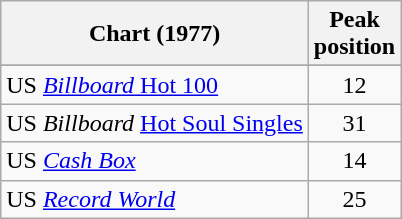<table class="wikitable sortable">
<tr>
<th>Chart (1977)</th>
<th>Peak<br>position</th>
</tr>
<tr>
</tr>
<tr>
</tr>
<tr>
</tr>
<tr>
<td>US <a href='#'><em>Billboard</em> Hot 100</a></td>
<td align="center">12</td>
</tr>
<tr>
<td>US <em>Billboard</em> <a href='#'>Hot Soul Singles</a></td>
<td align="center">31</td>
</tr>
<tr>
<td>US <em><a href='#'>Cash Box</a></em></td>
<td align="center">14</td>
</tr>
<tr>
<td>US <em><a href='#'>Record World</a></em></td>
<td align="center">25</td>
</tr>
</table>
